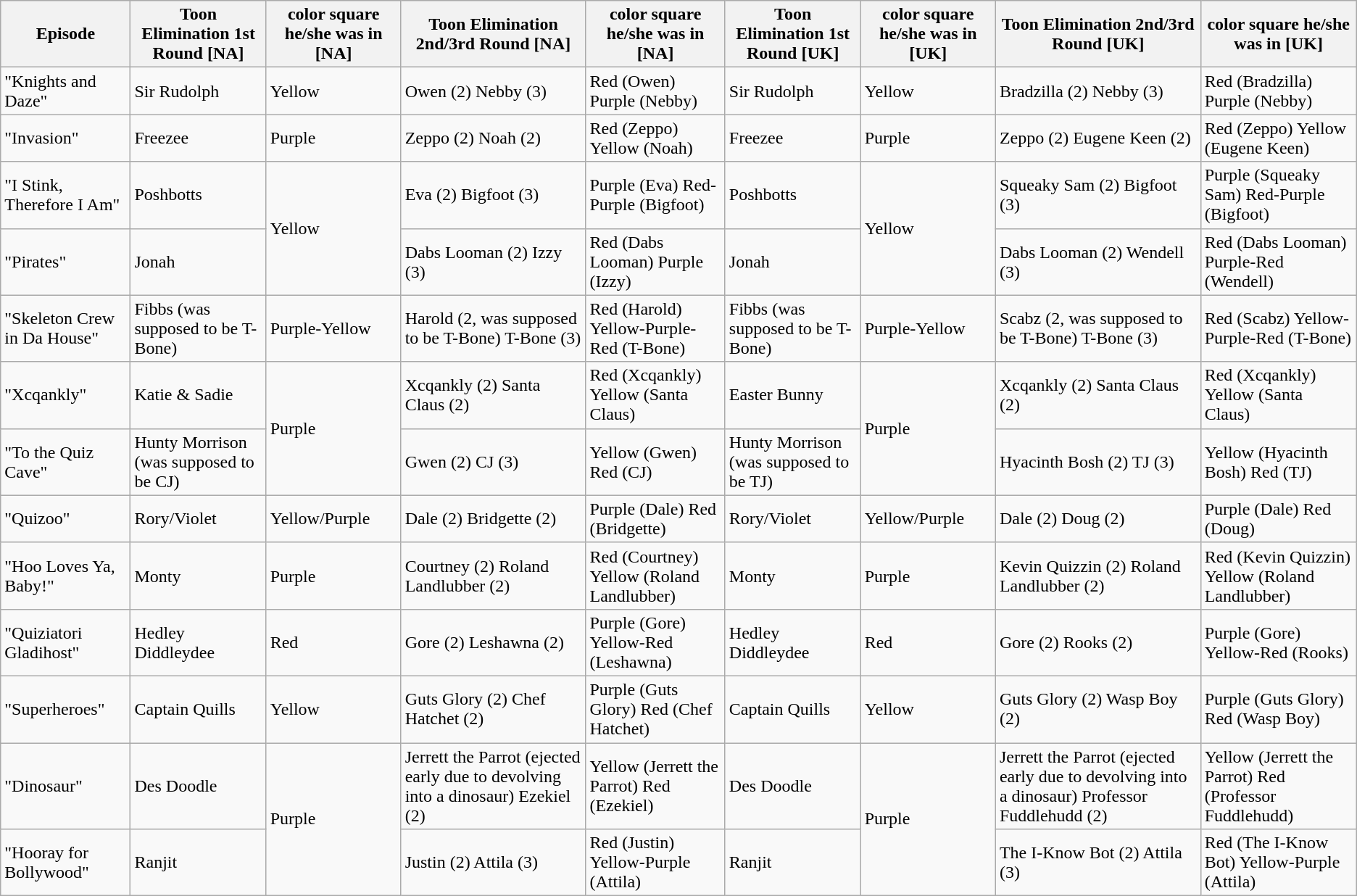<table class="wikitable">
<tr>
<th>Episode</th>
<th>Toon Elimination 1st Round [NA]</th>
<th>color square he/she was in [NA]</th>
<th>Toon Elimination 2nd/3rd Round [NA]</th>
<th>color square he/she was in [NA]</th>
<th>Toon Elimination 1st Round [UK]</th>
<th>color square he/she was in [UK]</th>
<th>Toon Elimination 2nd/3rd Round [UK]</th>
<th>color square he/she was in [UK]</th>
</tr>
<tr>
<td>"Knights and Daze"</td>
<td>Sir Rudolph</td>
<td>Yellow</td>
<td>Owen (2) Nebby (3)</td>
<td>Red (Owen) Purple (Nebby)</td>
<td>Sir Rudolph</td>
<td>Yellow</td>
<td>Bradzilla (2) Nebby (3)</td>
<td>Red (Bradzilla) Purple (Nebby)</td>
</tr>
<tr>
<td>"Invasion"</td>
<td>Freezee</td>
<td>Purple</td>
<td>Zeppo (2) Noah (2)</td>
<td>Red (Zeppo) Yellow (Noah)</td>
<td>Freezee</td>
<td>Purple</td>
<td>Zeppo (2) Eugene Keen (2)</td>
<td>Red (Zeppo) Yellow (Eugene Keen)</td>
</tr>
<tr>
<td>"I Stink, Therefore I Am"</td>
<td>Poshbotts</td>
<td rowspan="2">Yellow</td>
<td>Eva (2) Bigfoot (3)</td>
<td>Purple (Eva) Red-Purple (Bigfoot)</td>
<td>Poshbotts</td>
<td rowspan="2">Yellow</td>
<td>Squeaky Sam (2) Bigfoot (3)</td>
<td>Purple (Squeaky Sam) Red-Purple (Bigfoot)</td>
</tr>
<tr>
<td>"Pirates"</td>
<td>Jonah</td>
<td>Dabs Looman (2) Izzy (3)</td>
<td>Red (Dabs Looman) Purple (Izzy)</td>
<td>Jonah</td>
<td>Dabs Looman (2) Wendell (3)</td>
<td>Red (Dabs Looman) Purple-Red (Wendell)</td>
</tr>
<tr>
<td>"Skeleton Crew in Da House"</td>
<td>Fibbs (was supposed to be T-Bone)</td>
<td>Purple-Yellow</td>
<td>Harold (2, was supposed to be T-Bone) T-Bone (3)</td>
<td>Red (Harold) Yellow-Purple-Red (T-Bone)</td>
<td>Fibbs (was supposed to be T-Bone)</td>
<td>Purple-Yellow</td>
<td>Scabz (2, was supposed to be T-Bone) T-Bone (3)</td>
<td>Red (Scabz) Yellow-Purple-Red (T-Bone)</td>
</tr>
<tr>
<td>"Xcqankly"</td>
<td>Katie & Sadie</td>
<td rowspan="2">Purple</td>
<td>Xcqankly (2) Santa Claus (2)</td>
<td>Red (Xcqankly) Yellow (Santa Claus)</td>
<td>Easter Bunny</td>
<td rowspan="2">Purple</td>
<td>Xcqankly (2) Santa Claus (2)</td>
<td>Red (Xcqankly) Yellow (Santa Claus)</td>
</tr>
<tr>
<td>"To the Quiz Cave"</td>
<td>Hunty Morrison (was supposed to be CJ)</td>
<td>Gwen (2) CJ (3)</td>
<td>Yellow (Gwen) Red (CJ)</td>
<td>Hunty Morrison (was supposed to be TJ)</td>
<td>Hyacinth Bosh (2) TJ (3)</td>
<td>Yellow (Hyacinth Bosh) Red (TJ)</td>
</tr>
<tr>
<td>"Quizoo"</td>
<td>Rory/Violet</td>
<td>Yellow/Purple</td>
<td>Dale (2) Bridgette (2)</td>
<td>Purple (Dale) Red (Bridgette)</td>
<td>Rory/Violet</td>
<td>Yellow/Purple</td>
<td>Dale (2) Doug (2)</td>
<td>Purple (Dale) Red (Doug)</td>
</tr>
<tr>
<td>"Hoo Loves Ya, Baby!"</td>
<td>Monty</td>
<td>Purple</td>
<td>Courtney (2) Roland Landlubber (2)</td>
<td>Red (Courtney) Yellow (Roland Landlubber)</td>
<td>Monty</td>
<td>Purple</td>
<td>Kevin Quizzin (2) Roland Landlubber (2)</td>
<td>Red (Kevin Quizzin) Yellow (Roland Landlubber)</td>
</tr>
<tr>
<td>"Quiziatori Gladihost"</td>
<td>Hedley Diddleydee</td>
<td>Red</td>
<td>Gore (2) Leshawna (2)</td>
<td>Purple (Gore) Yellow-Red (Leshawna)</td>
<td>Hedley Diddleydee</td>
<td>Red</td>
<td>Gore (2) Rooks (2)</td>
<td>Purple (Gore) Yellow-Red (Rooks)</td>
</tr>
<tr>
<td>"Superheroes"</td>
<td>Captain Quills</td>
<td>Yellow</td>
<td>Guts Glory (2) Chef Hatchet (2)</td>
<td>Purple (Guts Glory) Red (Chef Hatchet)</td>
<td>Captain Quills</td>
<td>Yellow</td>
<td>Guts Glory (2) Wasp Boy (2)</td>
<td>Purple (Guts Glory) Red (Wasp Boy)</td>
</tr>
<tr>
<td>"Dinosaur"</td>
<td>Des Doodle</td>
<td rowspan="2">Purple</td>
<td>Jerrett the Parrot (ejected early due to devolving into a dinosaur) Ezekiel (2)</td>
<td>Yellow (Jerrett the Parrot) Red (Ezekiel)</td>
<td>Des Doodle</td>
<td rowspan="2">Purple</td>
<td>Jerrett the Parrot (ejected early due to devolving into a dinosaur) Professor Fuddlehudd (2)</td>
<td>Yellow (Jerrett the Parrot) Red (Professor Fuddlehudd)</td>
</tr>
<tr>
<td>"Hooray for Bollywood"</td>
<td>Ranjit</td>
<td>Justin (2) Attila (3)</td>
<td>Red (Justin) Yellow-Purple (Attila)</td>
<td>Ranjit</td>
<td>The I-Know Bot (2) Attila (3)</td>
<td>Red (The I-Know Bot) Yellow-Purple (Attila)</td>
</tr>
</table>
